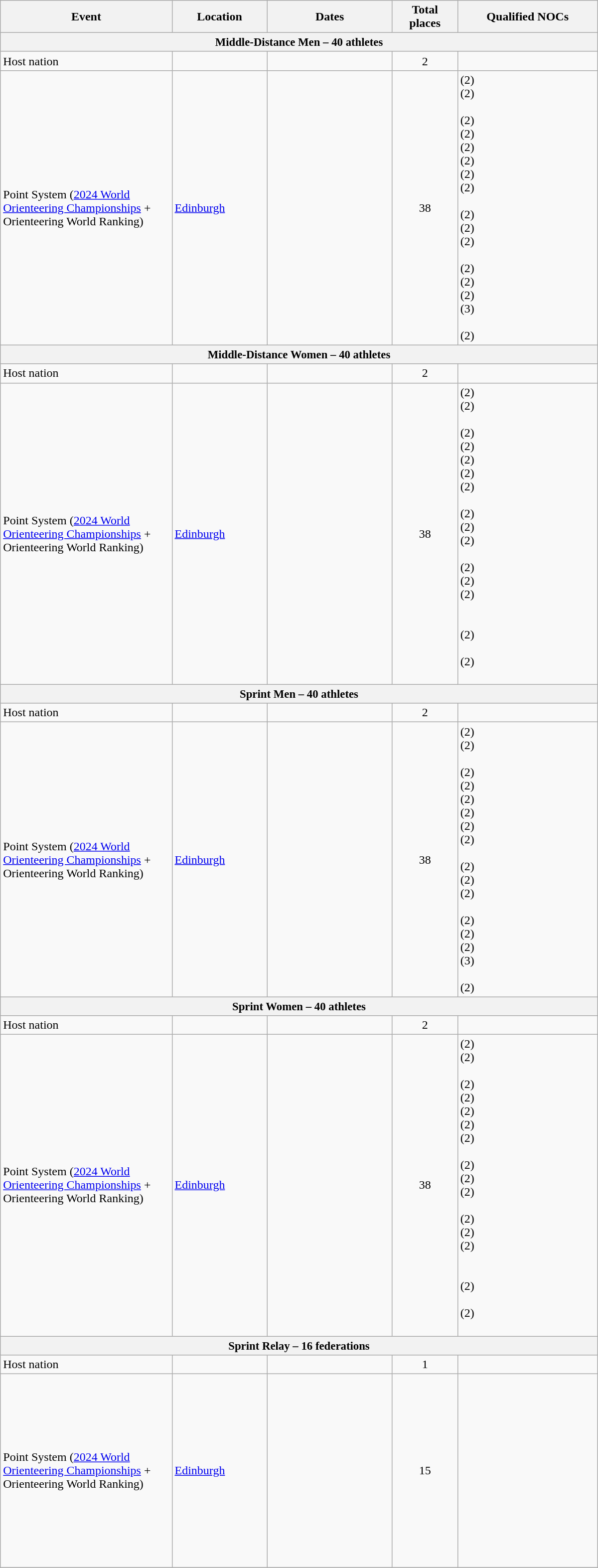<table class="wikitable" width=800>
<tr>
<th>Event</th>
<th width=120>Location</th>
<th width=160>Dates</th>
<th width=80>Total places</th>
<th width=180>Qualified NOCs</th>
</tr>
<tr style="font-size:95%;">
<th colspan=5>Middle-Distance Men – 40 athletes</th>
</tr>
<tr>
<td>Host nation</td>
<td></td>
<td></td>
<td align="center">2</td>
<td></td>
</tr>
<tr>
<td>Point System (<a href='#'>2024 World Orienteering Championships</a> + Orienteering World Ranking)</td>
<td> <a href='#'>Edinburgh</a></td>
<td align="center"><br></td>
<td align="center">38</td>
<td> (2)<br> (2)<br><br> (2)<br> (2)<br> (2)<br> (2)<br> (2)<br> (2)<br><br> (2)<br> (2)<br> (2)<br><br> (2)<br> (2)<br> (2)<br> (3)<br><br> (2)<br></td>
</tr>
<tr style="font-size:95%;">
<th colspan=5>Middle-Distance Women – 40 athletes</th>
</tr>
<tr>
<td>Host nation</td>
<td></td>
<td></td>
<td align="center">2</td>
<td></td>
</tr>
<tr>
<td>Point System (<a href='#'>2024 World Orienteering Championships</a> + Orienteering World Ranking)</td>
<td> <a href='#'>Edinburgh</a></td>
<td align="center"><br></td>
<td align="center">38</td>
<td> (2)<br> (2)<br><br> (2)<br> (2)<br> (2)<br> (2)<br> (2)<br><br> (2)<br> (2)<br> (2)<br><br> (2)<br> (2)<br> (2)<br><br><br> (2)<br><br> (2)<br><br></td>
</tr>
<tr style="font-size:95%;">
<th colspan=5>Sprint Men – 40 athletes</th>
</tr>
<tr>
<td>Host nation</td>
<td></td>
<td></td>
<td align="center">2</td>
<td></td>
</tr>
<tr>
<td>Point System (<a href='#'>2024 World Orienteering Championships</a> + Orienteering World Ranking)</td>
<td> <a href='#'>Edinburgh</a></td>
<td align="center"><br></td>
<td align="center">38</td>
<td> (2)<br> (2)<br><br> (2)<br> (2)<br> (2)<br> (2)<br> (2)<br> (2)<br><br> (2)<br> (2)<br> (2)<br><br> (2)<br> (2)<br> (2)<br> (3)<br><br> (2)<br></td>
</tr>
<tr style="font-size:95%;">
<th colspan=5>Sprint Women – 40 athletes</th>
</tr>
<tr>
<td>Host nation</td>
<td></td>
<td></td>
<td align="center">2</td>
<td></td>
</tr>
<tr>
<td>Point System (<a href='#'>2024 World Orienteering Championships</a> + Orienteering World Ranking)</td>
<td> <a href='#'>Edinburgh</a></td>
<td align="center"><br></td>
<td align="center">38</td>
<td> (2)<br> (2)<br><br> (2)<br> (2)<br> (2)<br> (2)<br> (2)<br><br> (2)<br> (2)<br> (2)<br><br> (2)<br> (2)<br> (2)<br><br><br> (2)<br><br> (2)<br><br></td>
</tr>
<tr style="font-size:95%;">
<th colspan=5>Sprint Relay – 16 federations</th>
</tr>
<tr>
<td>Host nation</td>
<td></td>
<td></td>
<td align="center">1</td>
<td></td>
</tr>
<tr>
<td>Point System (<a href='#'>2024 World Orienteering Championships</a> + Orienteering World Ranking)</td>
<td> <a href='#'>Edinburgh</a></td>
<td align="center"><br></td>
<td align="center">15</td>
<td><br><br><br><br><br><br><br><br><br><br><br><br><br><br></td>
</tr>
<tr>
</tr>
</table>
